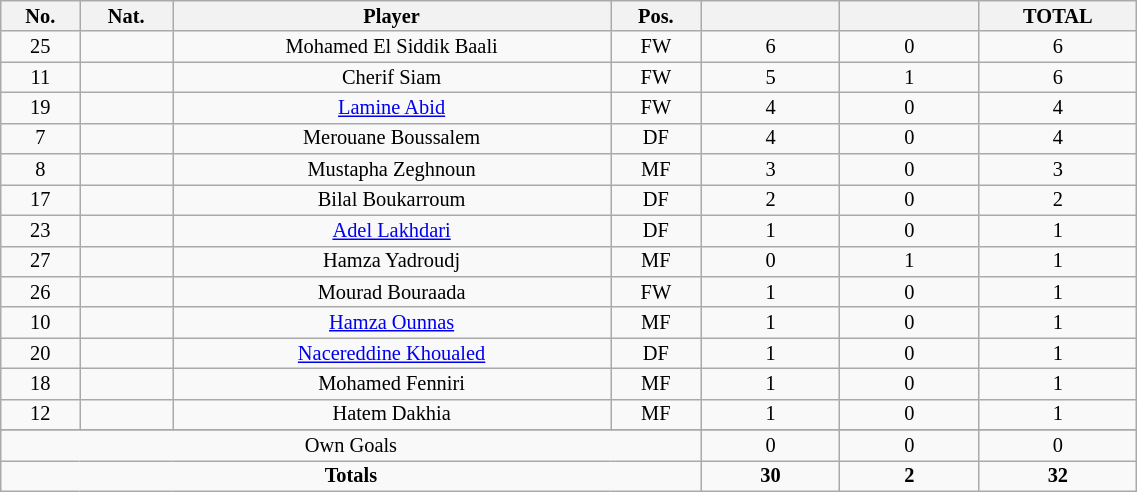<table class="wikitable sortable alternance"  style="font-size:85%; text-align:center; line-height:14px; width:60%;">
<tr>
<th width=10>No.</th>
<th width=10>Nat.</th>
<th width=140>Player</th>
<th width=10>Pos.</th>
<th width=40></th>
<th width=40></th>
<th width=10>TOTAL</th>
</tr>
<tr>
<td>25</td>
<td></td>
<td>Mohamed El Siddik Baali</td>
<td>FW</td>
<td>6</td>
<td>0</td>
<td>6</td>
</tr>
<tr>
<td>11</td>
<td></td>
<td>Cherif Siam</td>
<td>FW</td>
<td>5</td>
<td>1</td>
<td>6</td>
</tr>
<tr>
<td>19</td>
<td></td>
<td><a href='#'>Lamine Abid</a></td>
<td>FW</td>
<td>4</td>
<td>0</td>
<td>4</td>
</tr>
<tr>
<td>7</td>
<td></td>
<td>Merouane Boussalem</td>
<td>DF</td>
<td>4</td>
<td>0</td>
<td>4</td>
</tr>
<tr>
<td>8</td>
<td></td>
<td>Mustapha Zeghnoun</td>
<td>MF</td>
<td>3</td>
<td>0</td>
<td>3</td>
</tr>
<tr>
<td>17</td>
<td></td>
<td>Bilal Boukarroum</td>
<td>DF</td>
<td>2</td>
<td>0</td>
<td>2</td>
</tr>
<tr>
<td>23</td>
<td></td>
<td><a href='#'>Adel Lakhdari</a></td>
<td>DF</td>
<td>1</td>
<td>0</td>
<td>1</td>
</tr>
<tr>
<td>27</td>
<td></td>
<td>Hamza Yadroudj</td>
<td>MF</td>
<td>0</td>
<td>1</td>
<td>1</td>
</tr>
<tr>
<td>26</td>
<td></td>
<td>Mourad Bouraada</td>
<td>FW</td>
<td>1</td>
<td>0</td>
<td>1</td>
</tr>
<tr>
<td>10</td>
<td></td>
<td><a href='#'>Hamza Ounnas</a></td>
<td>MF</td>
<td>1</td>
<td>0</td>
<td>1</td>
</tr>
<tr>
<td>20</td>
<td></td>
<td><a href='#'>Nacereddine Khoualed</a></td>
<td>DF</td>
<td>1</td>
<td>0</td>
<td>1</td>
</tr>
<tr>
<td>18</td>
<td></td>
<td>Mohamed Fenniri</td>
<td>MF</td>
<td>1</td>
<td>0</td>
<td>1</td>
</tr>
<tr>
<td>12</td>
<td></td>
<td>Hatem Dakhia</td>
<td>MF</td>
<td>1</td>
<td>0</td>
<td>1</td>
</tr>
<tr>
</tr>
<tr class="sortbottom">
<td colspan="4">Own Goals</td>
<td>0</td>
<td>0</td>
<td>0</td>
</tr>
<tr class="sortbottom">
<td colspan="4"><strong>Totals</strong></td>
<td><strong>30</strong></td>
<td><strong>2</strong></td>
<td><strong>32</strong></td>
</tr>
</table>
